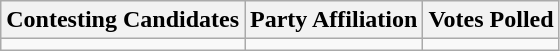<table class="wikitable sortable">
<tr>
<th>Contesting Candidates</th>
<th>Party Affiliation</th>
<th>Votes Polled</th>
</tr>
<tr>
<td></td>
<td></td>
<td></td>
</tr>
</table>
